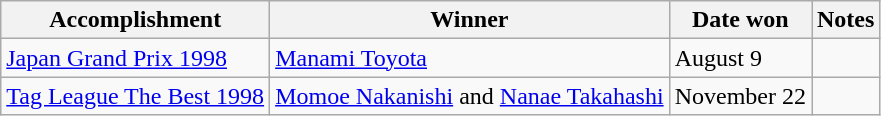<table class="wikitable">
<tr>
<th>Accomplishment</th>
<th>Winner</th>
<th>Date won</th>
<th>Notes</th>
</tr>
<tr>
<td><a href='#'> Japan Grand Prix 1998</a></td>
<td><a href='#'>Manami Toyota</a></td>
<td>August 9</td>
</tr>
<tr>
<td><a href='#'> Tag League The Best 1998</a></td>
<td><a href='#'>Momoe Nakanishi</a> and <a href='#'>Nanae Takahashi</a></td>
<td>November 22</td>
<td></td>
</tr>
</table>
